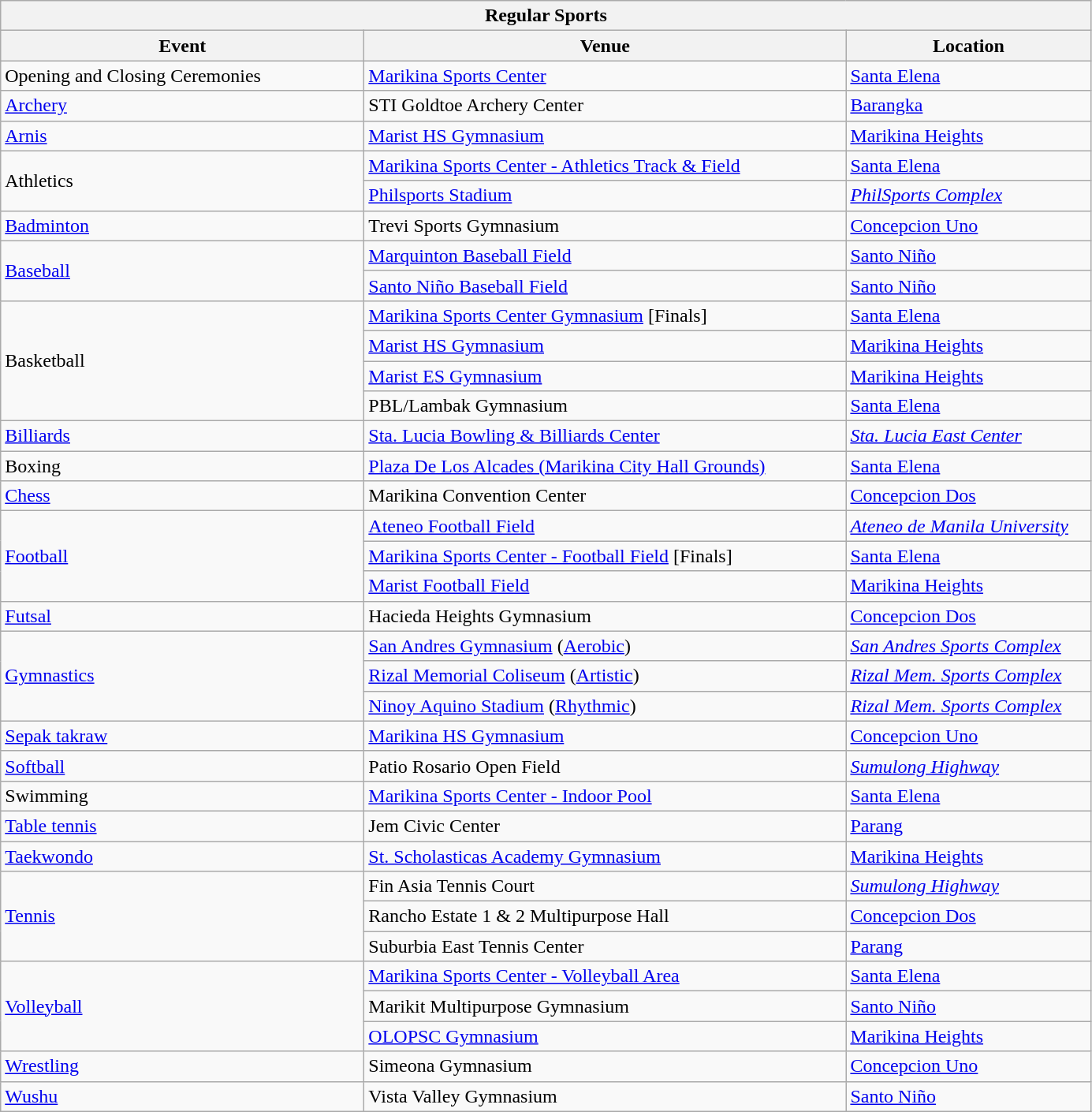<table class="wikitable">
<tr>
<th colspan=5>Regular Sports</th>
</tr>
<tr>
<th style="width:300px;">Event</th>
<th style="width:400px;">Venue</th>
<th style="width:200px;">Location</th>
</tr>
<tr>
<td> Opening and Closing Ceremonies</td>
<td><a href='#'>Marikina Sports Center</a></td>
<td><a href='#'>Santa Elena</a></td>
</tr>
<tr>
<td> <a href='#'>Archery</a></td>
<td>STI Goldtoe Archery Center</td>
<td><a href='#'>Barangka</a></td>
</tr>
<tr>
<td> <a href='#'>Arnis</a></td>
<td><a href='#'>Marist HS Gymnasium</a></td>
<td><a href='#'>Marikina Heights</a></td>
</tr>
<tr>
<td rowspan=2> Athletics</td>
<td><a href='#'>Marikina Sports Center - Athletics Track & Field</a></td>
<td><a href='#'>Santa Elena</a></td>
</tr>
<tr>
<td><a href='#'>Philsports Stadium</a></td>
<td><em><a href='#'>PhilSports Complex</a></em></td>
</tr>
<tr>
<td> <a href='#'>Badminton</a></td>
<td>Trevi Sports Gymnasium</td>
<td><a href='#'>Concepcion Uno</a></td>
</tr>
<tr>
<td rowspan=2> <a href='#'>Baseball</a></td>
<td><a href='#'>Marquinton Baseball Field</a></td>
<td><a href='#'>Santo Niño</a></td>
</tr>
<tr>
<td><a href='#'>Santo Niño Baseball Field</a></td>
<td><a href='#'>Santo Niño</a></td>
</tr>
<tr>
<td rowspan=4> Basketball</td>
<td><a href='#'>Marikina Sports Center Gymnasium</a> [Finals]</td>
<td><a href='#'>Santa Elena</a></td>
</tr>
<tr>
<td><a href='#'>Marist HS Gymnasium</a></td>
<td><a href='#'>Marikina Heights</a></td>
</tr>
<tr>
<td><a href='#'>Marist ES Gymnasium</a></td>
<td><a href='#'>Marikina Heights</a></td>
</tr>
<tr>
<td>PBL/Lambak Gymnasium</td>
<td><a href='#'>Santa Elena</a></td>
</tr>
<tr>
<td> <a href='#'>Billiards</a></td>
<td><a href='#'>Sta. Lucia Bowling & Billiards Center</a></td>
<td><em><a href='#'>Sta. Lucia East Center</a></em></td>
</tr>
<tr>
<td> Boxing</td>
<td><a href='#'>Plaza De Los Alcades (Marikina City Hall Grounds)</a></td>
<td><a href='#'>Santa Elena</a></td>
</tr>
<tr>
<td> <a href='#'>Chess</a></td>
<td>Marikina Convention Center</td>
<td><a href='#'>Concepcion Dos</a></td>
</tr>
<tr>
<td rowspan=3> <a href='#'>Football</a></td>
<td><a href='#'>Ateneo Football Field</a></td>
<td><em><a href='#'>Ateneo de Manila University</a></em></td>
</tr>
<tr>
<td><a href='#'>Marikina Sports Center - Football Field</a> [Finals]</td>
<td><a href='#'>Santa Elena</a></td>
</tr>
<tr>
<td><a href='#'>Marist Football Field</a></td>
<td><a href='#'>Marikina Heights</a></td>
</tr>
<tr>
<td> <a href='#'>Futsal</a></td>
<td>Hacieda Heights Gymnasium</td>
<td><a href='#'>Concepcion Dos</a></td>
</tr>
<tr>
<td rowspan=3> <a href='#'>Gymnastics</a></td>
<td><a href='#'>San Andres Gymnasium</a> (<a href='#'>Aerobic</a>)</td>
<td><em><a href='#'>San Andres Sports Complex</a></em></td>
</tr>
<tr>
<td><a href='#'>Rizal Memorial Coliseum</a> (<a href='#'>Artistic</a>)</td>
<td><em><a href='#'>Rizal Mem. Sports Complex</a></em></td>
</tr>
<tr>
<td><a href='#'>Ninoy Aquino Stadium</a> (<a href='#'>Rhythmic</a>)</td>
<td><em><a href='#'>Rizal Mem. Sports Complex</a></em></td>
</tr>
<tr>
<td> <a href='#'>Sepak takraw</a></td>
<td><a href='#'>Marikina HS Gymnasium</a></td>
<td><a href='#'>Concepcion Uno</a></td>
</tr>
<tr>
<td> <a href='#'>Softball</a></td>
<td>Patio Rosario Open Field</td>
<td><em><a href='#'>Sumulong Highway</a></em></td>
</tr>
<tr>
<td> Swimming</td>
<td><a href='#'>Marikina Sports Center - Indoor Pool</a></td>
<td><a href='#'>Santa Elena</a></td>
</tr>
<tr>
<td> <a href='#'>Table tennis</a></td>
<td>Jem Civic Center</td>
<td><a href='#'>Parang</a></td>
</tr>
<tr>
<td> <a href='#'>Taekwondo</a></td>
<td><a href='#'>St. Scholasticas Academy Gymnasium</a></td>
<td><a href='#'>Marikina Heights</a></td>
</tr>
<tr>
<td rowspan=3> <a href='#'>Tennis</a></td>
<td>Fin Asia Tennis Court</td>
<td><em><a href='#'>Sumulong Highway</a></em></td>
</tr>
<tr>
<td>Rancho Estate 1 & 2 Multipurpose Hall</td>
<td><a href='#'>Concepcion Dos</a></td>
</tr>
<tr>
<td>Suburbia East Tennis Center</td>
<td><a href='#'>Parang</a></td>
</tr>
<tr>
<td rowspan=3> <a href='#'>Volleyball</a></td>
<td><a href='#'>Marikina Sports Center - Volleyball Area</a></td>
<td><a href='#'>Santa Elena</a></td>
</tr>
<tr>
<td>Marikit Multipurpose Gymnasium</td>
<td><a href='#'>Santo Niño</a></td>
</tr>
<tr>
<td><a href='#'>OLOPSC Gymnasium</a></td>
<td><a href='#'>Marikina Heights</a></td>
</tr>
<tr>
<td> <a href='#'>Wrestling</a></td>
<td>Simeona Gymnasium</td>
<td><a href='#'>Concepcion Uno</a></td>
</tr>
<tr>
<td> <a href='#'>Wushu</a></td>
<td>Vista Valley Gymnasium</td>
<td><a href='#'>Santo Niño</a></td>
</tr>
</table>
